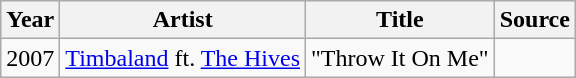<table class="wikitable sortable">
<tr>
<th>Year</th>
<th>Artist</th>
<th>Title</th>
<th>Source</th>
</tr>
<tr>
<td>2007</td>
<td><a href='#'>Timbaland</a> ft. <a href='#'>The Hives</a></td>
<td>"Throw It On Me"</td>
<td></td>
</tr>
</table>
